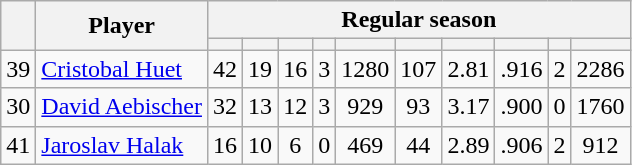<table class="wikitable plainrowheaders" style="text-align:center;">
<tr>
<th scope="col" rowspan="2"></th>
<th scope="col" rowspan="2">Player</th>
<th scope=colgroup colspan=10>Regular season</th>
</tr>
<tr>
<th scope="col"></th>
<th scope="col"></th>
<th scope="col"></th>
<th scope="col"></th>
<th scope="col"></th>
<th scope="col"></th>
<th scope="col"></th>
<th scope="col"></th>
<th scope="col"></th>
<th scope="col"></th>
</tr>
<tr>
<td scope="row">39</td>
<td align="left"><a href='#'>Cristobal Huet</a></td>
<td>42</td>
<td>19</td>
<td>16</td>
<td>3</td>
<td>1280</td>
<td>107</td>
<td>2.81</td>
<td>.916</td>
<td>2</td>
<td>2286</td>
</tr>
<tr>
<td scope="row">30</td>
<td align="left"><a href='#'>David Aebischer</a></td>
<td>32</td>
<td>13</td>
<td>12</td>
<td>3</td>
<td>929</td>
<td>93</td>
<td>3.17</td>
<td>.900</td>
<td>0</td>
<td>1760</td>
</tr>
<tr>
<td scope="row">41</td>
<td align="left"><a href='#'>Jaroslav Halak</a></td>
<td>16</td>
<td>10</td>
<td>6</td>
<td>0</td>
<td>469</td>
<td>44</td>
<td>2.89</td>
<td>.906</td>
<td>2</td>
<td>912</td>
</tr>
</table>
